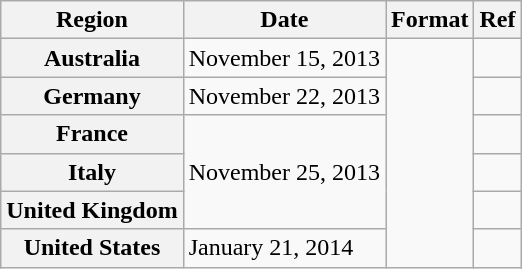<table class="wikitable plainrowheaders">
<tr>
<th scope="col">Region</th>
<th scope="col">Date</th>
<th scope="col">Format</th>
<th scope="col">Ref</th>
</tr>
<tr>
<th scope="row">Australia</th>
<td>November 15, 2013</td>
<td rowspan="6"></td>
<td></td>
</tr>
<tr>
<th scope="row">Germany</th>
<td>November 22, 2013</td>
<td></td>
</tr>
<tr>
<th scope="row">France</th>
<td rowspan="3">November 25, 2013</td>
<td></td>
</tr>
<tr>
<th scope="row">Italy</th>
<td></td>
</tr>
<tr>
<th scope="row">United Kingdom</th>
<td></td>
</tr>
<tr>
<th scope="row">United States</th>
<td>January 21, 2014</td>
<td></td>
</tr>
</table>
